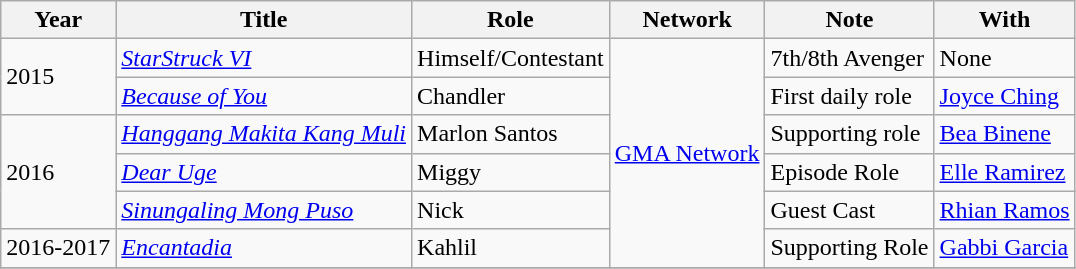<table class="wikitable sortable">
<tr>
<th>Year</th>
<th>Title</th>
<th>Role</th>
<th>Network</th>
<th>Note</th>
<th>With</th>
</tr>
<tr>
<td rowspan="2">2015</td>
<td><em><a href='#'>StarStruck VI</a></em></td>
<td>Himself/Contestant</td>
<td rowspan=6><a href='#'>GMA Network</a></td>
<td>7th/8th Avenger</td>
<td>None</td>
</tr>
<tr>
<td><em><a href='#'>Because of You</a></em></td>
<td>Chandler</td>
<td>First daily role</td>
<td><a href='#'>Joyce Ching</a></td>
</tr>
<tr>
<td rowspan="3">2016</td>
<td><em><a href='#'>Hanggang Makita Kang Muli</a></em></td>
<td>Marlon Santos</td>
<td>Supporting role</td>
<td><a href='#'>Bea Binene</a></td>
</tr>
<tr>
<td><em><a href='#'>Dear Uge</a></em></td>
<td>Miggy</td>
<td>Episode Role</td>
<td><a href='#'>Elle Ramirez</a></td>
</tr>
<tr>
<td><em><a href='#'>Sinungaling Mong Puso</a></em></td>
<td>Nick</td>
<td>Guest Cast</td>
<td><a href='#'>Rhian Ramos</a></td>
</tr>
<tr>
<td>2016-2017</td>
<td><em><a href='#'>Encantadia</a></em></td>
<td>Kahlil</td>
<td>Supporting Role</td>
<td><a href='#'>Gabbi Garcia</a></td>
</tr>
<tr>
</tr>
</table>
